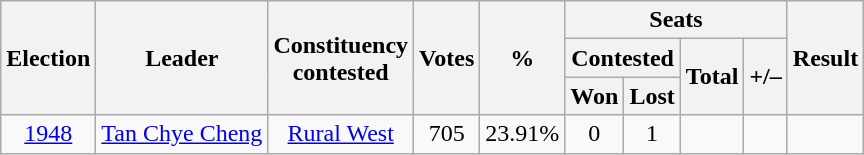<table class=wikitable style="text-align: center;">
<tr>
<th rowspan=3>Election</th>
<th rowspan=3>Leader</th>
<th rowspan=3>Constituency<br>contested</th>
<th rowspan=3>Votes</th>
<th rowspan=3>%</th>
<th colspan=4>Seats</th>
<th rowspan=3>Result</th>
</tr>
<tr>
<th colspan=2>Contested</th>
<th rowspan=2>Total</th>
<th rowspan=2>+/–</th>
</tr>
<tr>
<th>Won</th>
<th>Lost</th>
</tr>
<tr>
<td><a href='#'>1948</a></td>
<td><a href='#'>Tan Chye Cheng</a></td>
<td><a href='#'>Rural West</a></td>
<td>705</td>
<td>23.91%</td>
<td>0</td>
<td>1</td>
<td></td>
<td></td>
<td></td>
</tr>
</table>
